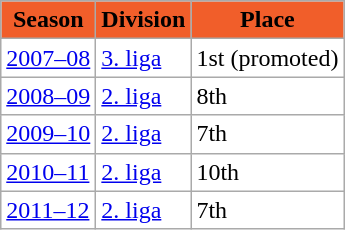<table class="wikitable">
<tr style="background:#f0f6fa;">
<th style="color:black; background:#F15E2A;"><strong>Season</strong></th>
<th style="color:black; background:#F15E2A;"><strong>Division</strong></th>
<th style="color:black; background:#F15E2A;"><strong>Place</strong></th>
</tr>
<tr style="background:#FFFFFF;">
<td><a href='#'>2007–08</a></td>
<td><a href='#'>3. liga</a></td>
<td>1st (promoted)</td>
</tr>
<tr style="background:#FFFFFF;">
<td><a href='#'>2008–09</a></td>
<td><a href='#'>2. liga</a></td>
<td>8th</td>
</tr>
<tr style="background:#FFFFFF;">
<td><a href='#'>2009–10</a></td>
<td><a href='#'>2. liga</a></td>
<td>7th</td>
</tr>
<tr style="background:#FFFFFF;">
<td><a href='#'>2010–11</a></td>
<td><a href='#'>2. liga</a></td>
<td>10th</td>
</tr>
<tr style="background:#FFFFFF;">
<td><a href='#'>2011–12</a></td>
<td><a href='#'>2. liga</a></td>
<td>7th</td>
</tr>
</table>
